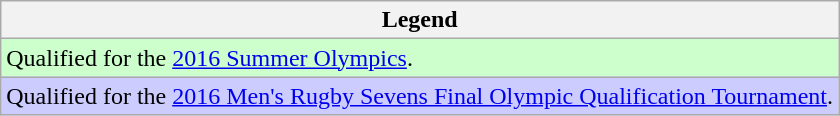<table class="wikitable">
<tr>
<th>Legend</th>
</tr>
<tr bgcolor=ccffcc>
<td>Qualified for the <a href='#'>2016 Summer Olympics</a>.</td>
</tr>
<tr bgcolor=ccccff>
<td>Qualified for the <a href='#'>2016 Men's Rugby Sevens Final Olympic Qualification Tournament</a>.</td>
</tr>
</table>
